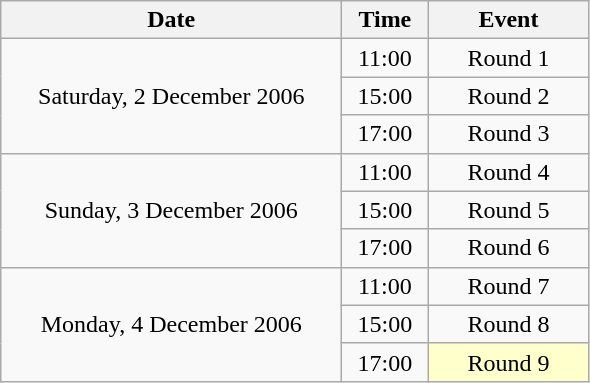<table class = "wikitable" style="text-align:center;">
<tr>
<th width=220>Date</th>
<th width=50>Time</th>
<th width=100>Event</th>
</tr>
<tr>
<td rowspan=3>Saturday, 2 December 2006</td>
<td>11:00</td>
<td>Round 1</td>
</tr>
<tr>
<td>15:00</td>
<td>Round 2</td>
</tr>
<tr>
<td>17:00</td>
<td>Round 3</td>
</tr>
<tr>
<td rowspan=3>Sunday, 3 December 2006</td>
<td>11:00</td>
<td>Round 4</td>
</tr>
<tr>
<td>15:00</td>
<td>Round 5</td>
</tr>
<tr>
<td>17:00</td>
<td>Round 6</td>
</tr>
<tr>
<td rowspan=3>Monday, 4 December 2006</td>
<td>11:00</td>
<td>Round 7</td>
</tr>
<tr>
<td>15:00</td>
<td>Round 8</td>
</tr>
<tr>
<td>17:00</td>
<td style="background:#ffffcc;">Round 9</td>
</tr>
</table>
